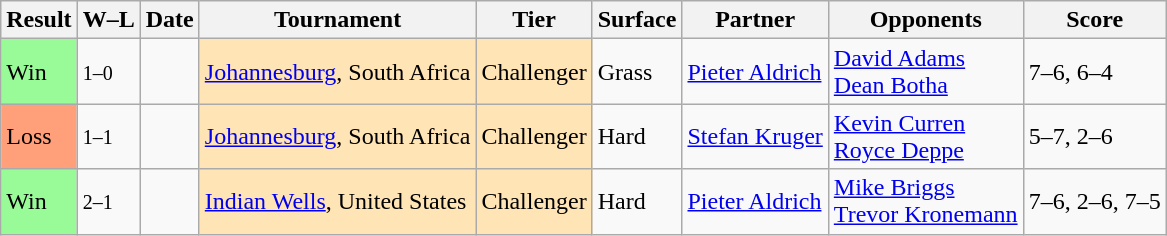<table class="sortable wikitable">
<tr>
<th>Result</th>
<th class="unsortable">W–L</th>
<th>Date</th>
<th>Tournament</th>
<th>Tier</th>
<th>Surface</th>
<th>Partner</th>
<th>Opponents</th>
<th class="unsortable">Score</th>
</tr>
<tr>
<td style="background:#98fb98;">Win</td>
<td><small>1–0</small></td>
<td></td>
<td style="background:moccasin;"><a href='#'>Johannesburg</a>, South Africa</td>
<td style="background:moccasin;">Challenger</td>
<td>Grass</td>
<td> <a href='#'>Pieter Aldrich</a></td>
<td> <a href='#'>David Adams</a> <br>  <a href='#'>Dean Botha</a></td>
<td>7–6, 6–4</td>
</tr>
<tr>
<td style="background:#ffa07a;">Loss</td>
<td><small>1–1</small></td>
<td></td>
<td style="background:moccasin;"><a href='#'>Johannesburg</a>, South Africa</td>
<td style="background:moccasin;">Challenger</td>
<td>Hard</td>
<td> <a href='#'>Stefan Kruger</a></td>
<td> <a href='#'>Kevin Curren</a> <br>  <a href='#'>Royce Deppe</a></td>
<td>5–7, 2–6</td>
</tr>
<tr>
<td style="background:#98fb98;">Win</td>
<td><small>2–1</small></td>
<td></td>
<td style="background:moccasin;"><a href='#'>Indian Wells</a>, United States</td>
<td style="background:moccasin;">Challenger</td>
<td>Hard</td>
<td> <a href='#'>Pieter Aldrich</a></td>
<td> <a href='#'>Mike Briggs</a> <br>  <a href='#'>Trevor Kronemann</a></td>
<td>7–6, 2–6, 7–5</td>
</tr>
</table>
